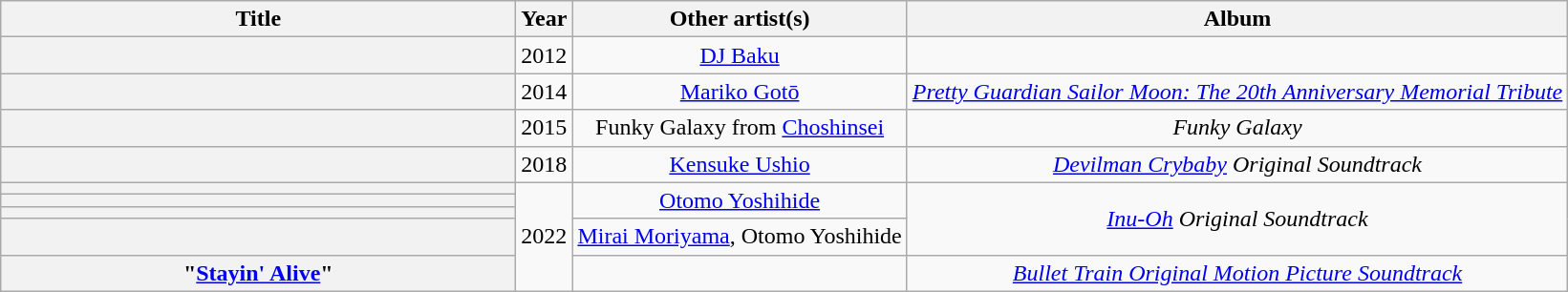<table class="wikitable plainrowheaders" style="text-align:center;">
<tr>
<th scope="col" style="width:22em;">Title</th>
<th scope="col">Year</th>
<th scope="col">Other artist(s)</th>
<th scope="col">Album</th>
</tr>
<tr>
<th scope="row"></th>
<td>2012</td>
<td><a href='#'>DJ Baku</a></td>
<td></td>
</tr>
<tr>
<th scope="row"></th>
<td>2014</td>
<td><a href='#'>Mariko Gotō</a></td>
<td><em><a href='#'>Pretty Guardian Sailor Moon: The 20th Anniversary Memorial Tribute</a></em></td>
</tr>
<tr>
<th scope="row"></th>
<td>2015</td>
<td>Funky Galaxy from <a href='#'>Choshinsei</a></td>
<td><em>Funky Galaxy</em></td>
</tr>
<tr>
<th scope="row"></th>
<td>2018</td>
<td><a href='#'>Kensuke Ushio</a></td>
<td><em><a href='#'>Devilman Crybaby</a> Original Soundtrack</em></td>
</tr>
<tr>
<th scope="row"></th>
<td rowspan="5">2022</td>
<td rowspan="3"><a href='#'>Otomo Yoshihide</a></td>
<td rowspan="4"><em><a href='#'>Inu-Oh</a> Original Soundtrack</em></td>
</tr>
<tr>
<th scope="row"></th>
</tr>
<tr>
<th scope="row"></th>
</tr>
<tr>
<th scope="row"></th>
<td><a href='#'>Mirai Moriyama</a>, Otomo Yoshihide</td>
</tr>
<tr>
<th scope="row">"<a href='#'>Stayin' Alive</a>"</th>
<td></td>
<td><em><a href='#'>Bullet Train Original Motion Picture Soundtrack</a></em></td>
</tr>
</table>
